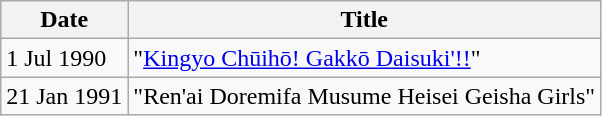<table class="wikitable">
<tr>
<th>Date</th>
<th>Title</th>
</tr>
<tr>
<td>1 Jul 1990</td>
<td>"<a href='#'>Kingyo Chūihō! Gakkō Daisuki'!!</a>"</td>
</tr>
<tr>
<td>21 Jan 1991</td>
<td>"Ren'ai Doremifa Musume Heisei Geisha Girls"</td>
</tr>
</table>
